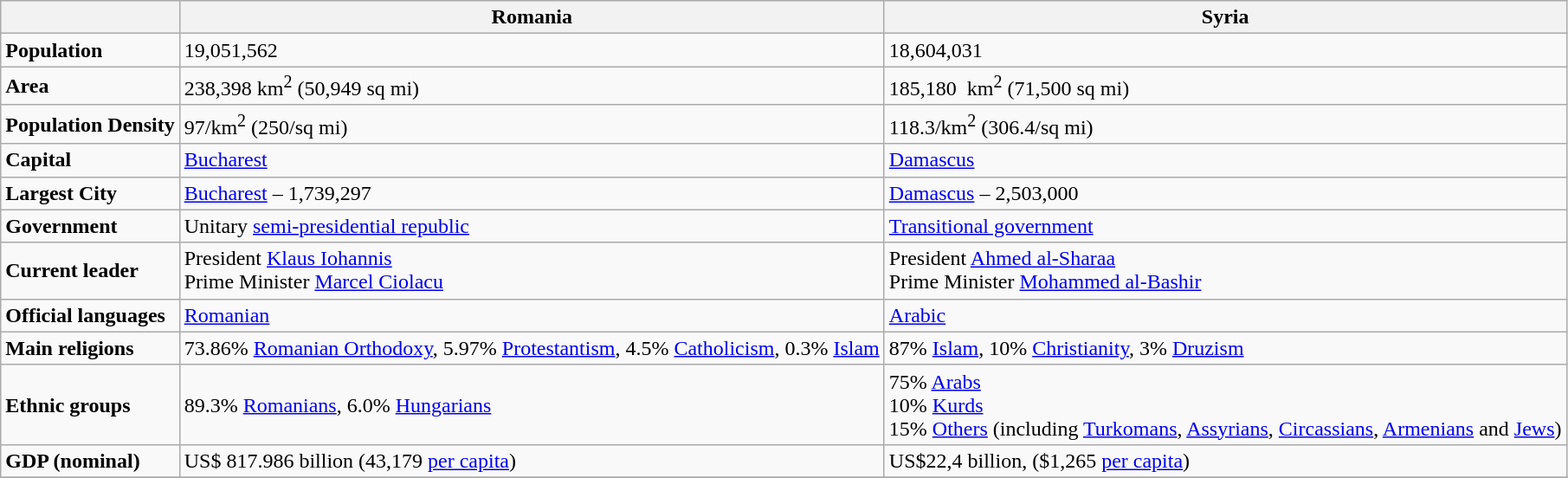<table class="wikitable">
<tr>
<th></th>
<th> <strong>Romania</strong></th>
<th> <strong>Syria</strong></th>
</tr>
<tr>
<td><strong>Population</strong></td>
<td>19,051,562 </td>
<td>18,604,031</td>
</tr>
<tr>
<td><strong>Area</strong></td>
<td>238,398 km<sup>2</sup> (50,949 sq mi)</td>
<td>185,180  km<sup>2</sup> (71,500 sq mi)</td>
</tr>
<tr>
<td><strong>Population Density</strong></td>
<td>97/km<sup>2</sup> (250/sq mi)</td>
<td>118.3/km<sup>2</sup>  (306.4/sq mi)</td>
</tr>
<tr>
<td><strong>Capital</strong></td>
<td><a href='#'>Bucharest</a></td>
<td><a href='#'>Damascus</a></td>
</tr>
<tr>
<td><strong>Largest City</strong></td>
<td><a href='#'>Bucharest</a> – 1,739,297</td>
<td><a href='#'>Damascus</a> – 2,503,000</td>
</tr>
<tr>
<td><strong>Government</strong></td>
<td>Unitary <a href='#'>semi-presidential republic</a></td>
<td><a href='#'>Transitional government</a></td>
</tr>
<tr>
<td><strong>Current leader</strong></td>
<td>President <a href='#'>Klaus Iohannis</a><br> Prime Minister <a href='#'>Marcel Ciolacu</a></td>
<td>President  <a href='#'>Ahmed al-Sharaa</a><br> Prime Minister <a href='#'>Mohammed al-Bashir</a></td>
</tr>
<tr>
<td><strong>Official languages</strong></td>
<td><a href='#'>Romanian</a></td>
<td><a href='#'>Arabic</a></td>
</tr>
<tr>
<td><strong>Main religions</strong></td>
<td>73.86% <a href='#'>Romanian Orthodoxy</a>, 5.97% <a href='#'> Protestantism</a>, 4.5% <a href='#'>Catholicism</a>, 0.3% <a href='#'>Islam</a></td>
<td>87% <a href='#'>Islam</a>, 10% <a href='#'>Christianity</a>, 3% <a href='#'>Druzism</a></td>
</tr>
<tr>
<td><strong>Ethnic groups</strong></td>
<td>89.3% <a href='#'>Romanians</a>, 6.0% <a href='#'>Hungarians</a></td>
<td>75% <a href='#'>Arabs</a><br>10% <a href='#'>Kurds</a> <br>15% <a href='#'>Others</a> (including <a href='#'>Turkomans</a>, <a href='#'>Assyrians</a>, <a href='#'>Circassians</a>, <a href='#'>Armenians</a> and <a href='#'>Jews</a>)</td>
</tr>
<tr>
<td><strong>GDP (nominal)</strong></td>
<td>US$ 817.986 billion (43,179 <a href='#'>per capita</a>)</td>
<td>US$22,4 billion, ($1,265 <a href='#'>per capita</a>)</td>
</tr>
<tr>
</tr>
</table>
